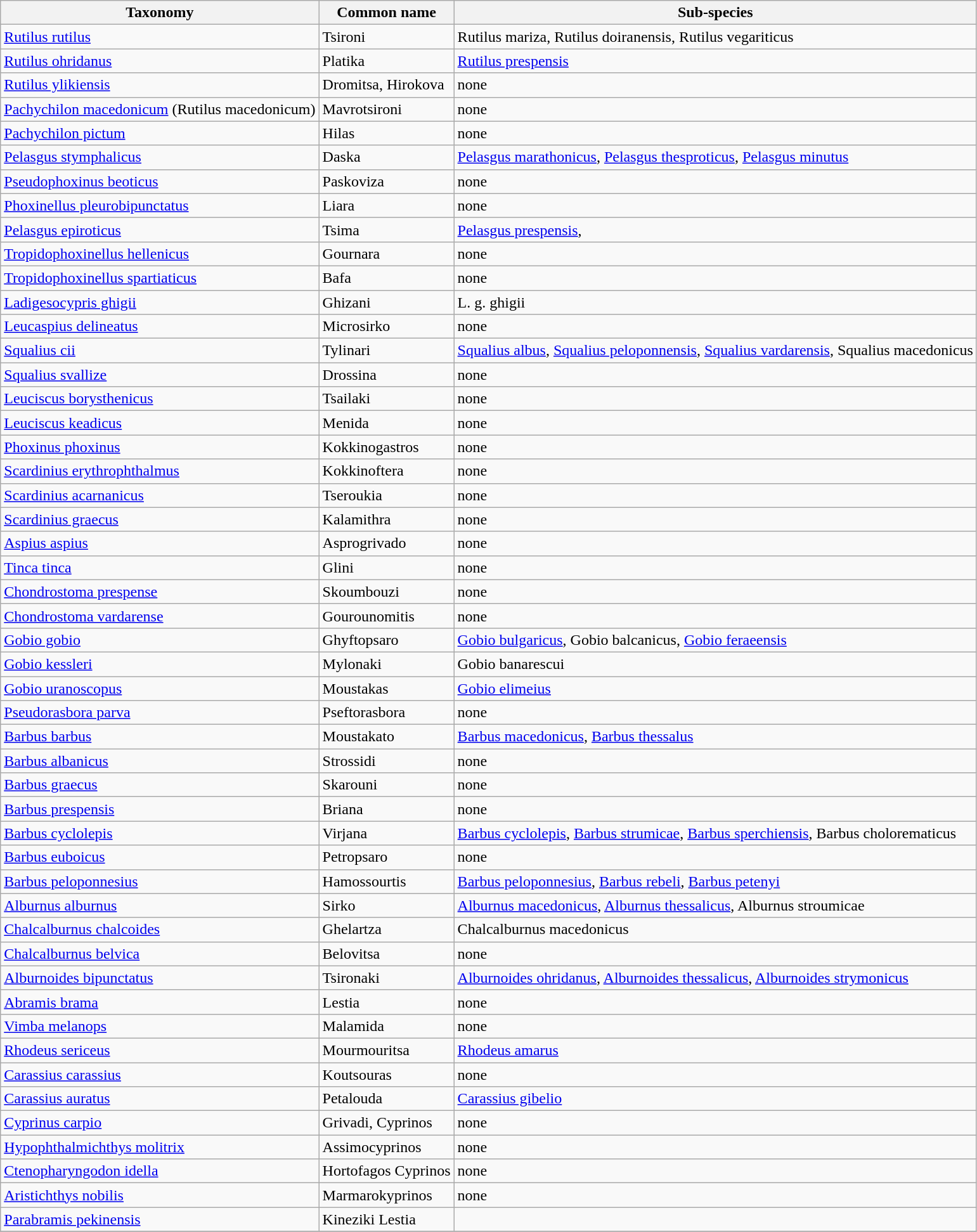<table class="wikitable">
<tr>
<th>Taxonomy</th>
<th>Common name</th>
<th>Sub-species</th>
</tr>
<tr>
<td><a href='#'>Rutilus rutilus</a></td>
<td>Tsironi</td>
<td>Rutilus mariza, Rutilus doiranensis, Rutilus vegariticus</td>
</tr>
<tr>
<td><a href='#'>Rutilus ohridanus</a></td>
<td>Platika</td>
<td><a href='#'>Rutilus prespensis</a></td>
</tr>
<tr>
<td><a href='#'>Rutilus ylikiensis</a></td>
<td>Dromitsa, Hirokova</td>
<td>none</td>
</tr>
<tr>
<td><a href='#'>Pachychilon macedonicum</a> (Rutilus macedonicum)</td>
<td>Mavrotsironi</td>
<td>none</td>
</tr>
<tr>
<td><a href='#'>Pachychilon pictum</a></td>
<td>Hilas</td>
<td>none</td>
</tr>
<tr>
<td><a href='#'>Pelasgus stymphalicus</a></td>
<td>Daska</td>
<td><a href='#'>Pelasgus marathonicus</a>, <a href='#'>Pelasgus thesproticus</a>, <a href='#'>Pelasgus minutus</a></td>
</tr>
<tr>
<td><a href='#'>Pseudophoxinus beoticus</a></td>
<td>Paskoviza</td>
<td>none</td>
</tr>
<tr>
<td><a href='#'>Phoxinellus pleurobipunctatus</a></td>
<td>Liara</td>
<td>none</td>
</tr>
<tr>
<td><a href='#'>Pelasgus epiroticus</a></td>
<td>Tsima</td>
<td><a href='#'>Pelasgus prespensis</a>,</td>
</tr>
<tr>
<td><a href='#'>Tropidophoxinellus hellenicus</a></td>
<td>Gournara</td>
<td>none</td>
</tr>
<tr>
<td><a href='#'>Tropidophoxinellus spartiaticus</a></td>
<td>Bafa</td>
<td>none</td>
</tr>
<tr>
<td><a href='#'>Ladigesocypris ghigii</a></td>
<td>Ghizani</td>
<td>L. g. ghigii</td>
</tr>
<tr>
<td><a href='#'>Leucaspius delineatus</a></td>
<td>Microsirko</td>
<td>none</td>
</tr>
<tr>
<td><a href='#'>Squalius cii</a></td>
<td>Tylinari</td>
<td><a href='#'>Squalius albus</a>, <a href='#'>Squalius peloponnensis</a>, <a href='#'>Squalius vardarensis</a>, Squalius macedonicus</td>
</tr>
<tr>
<td><a href='#'>Squalius svallize</a></td>
<td>Drossina</td>
<td>none</td>
</tr>
<tr>
<td><a href='#'>Leuciscus borysthenicus</a></td>
<td>Tsailaki</td>
<td>none</td>
</tr>
<tr>
<td><a href='#'>Leuciscus keadicus</a></td>
<td>Menida</td>
<td>none</td>
</tr>
<tr>
<td><a href='#'>Phoxinus phoxinus</a></td>
<td>Kokkinogastros</td>
<td>none</td>
</tr>
<tr>
<td><a href='#'>Scardinius erythrophthalmus</a></td>
<td>Kokkinoftera</td>
<td>none</td>
</tr>
<tr>
<td><a href='#'>Scardinius acarnanicus</a></td>
<td>Tseroukia</td>
<td>none</td>
</tr>
<tr>
<td><a href='#'>Scardinius graecus</a></td>
<td>Kalamithra</td>
<td>none</td>
</tr>
<tr>
<td><a href='#'>Aspius aspius</a></td>
<td>Asprogrivado</td>
<td>none</td>
</tr>
<tr>
<td><a href='#'>Tinca tinca</a></td>
<td>Glini</td>
<td>none</td>
</tr>
<tr>
<td><a href='#'>Chondrostoma prespense</a></td>
<td>Skoumbouzi</td>
<td>none</td>
</tr>
<tr>
<td><a href='#'>Chondrostoma vardarense</a></td>
<td>Gourounomitis</td>
<td>none</td>
</tr>
<tr>
<td><a href='#'>Gobio gobio</a></td>
<td>Ghyftopsaro</td>
<td><a href='#'>Gobio bulgaricus</a>, Gobio balcanicus, <a href='#'>Gobio feraeensis</a></td>
</tr>
<tr>
<td><a href='#'>Gobio kessleri</a></td>
<td>Mylonaki</td>
<td>Gobio banarescui</td>
</tr>
<tr>
<td><a href='#'>Gobio uranoscopus</a></td>
<td>Moustakas</td>
<td><a href='#'>Gobio elimeius</a></td>
</tr>
<tr>
<td><a href='#'>Pseudorasbora parva</a></td>
<td>Pseftorasbora</td>
<td>none</td>
</tr>
<tr>
<td><a href='#'>Barbus barbus</a></td>
<td>Moustakato</td>
<td><a href='#'>Barbus macedonicus</a>, <a href='#'>Barbus thessalus</a></td>
</tr>
<tr>
<td><a href='#'>Barbus albanicus</a></td>
<td>Strossidi</td>
<td>none</td>
</tr>
<tr>
<td><a href='#'>Barbus graecus</a></td>
<td>Skarouni</td>
<td>none</td>
</tr>
<tr>
<td><a href='#'>Barbus prespensis</a></td>
<td>Briana</td>
<td>none</td>
</tr>
<tr>
<td><a href='#'>Barbus cyclolepis</a></td>
<td>Virjana</td>
<td><a href='#'>Barbus cyclolepis</a>, <a href='#'>Barbus strumicae</a>, <a href='#'>Barbus sperchiensis</a>, Barbus cholorematicus</td>
</tr>
<tr>
<td><a href='#'>Barbus euboicus</a></td>
<td>Petropsaro</td>
<td>none</td>
</tr>
<tr>
<td><a href='#'>Barbus peloponnesius</a></td>
<td>Hamossourtis</td>
<td><a href='#'>Barbus peloponnesius</a>, <a href='#'>Barbus rebeli</a>, <a href='#'>Barbus petenyi</a></td>
</tr>
<tr>
<td><a href='#'>Alburnus alburnus</a></td>
<td>Sirko</td>
<td><a href='#'>Alburnus macedonicus</a>, <a href='#'>Alburnus thessalicus</a>, Alburnus stroumicae</td>
</tr>
<tr>
<td><a href='#'>Chalcalburnus chalcoides</a></td>
<td>Ghelartza</td>
<td>Chalcalburnus macedonicus</td>
</tr>
<tr>
<td><a href='#'>Chalcalburnus belvica</a></td>
<td>Belovitsa</td>
<td>none</td>
</tr>
<tr>
<td><a href='#'>Alburnoides bipunctatus</a></td>
<td>Tsironaki</td>
<td><a href='#'>Alburnoides ohridanus</a>, <a href='#'>Alburnoides thessalicus</a>, <a href='#'>Alburnoides strymonicus</a></td>
</tr>
<tr>
<td><a href='#'>Abramis brama</a></td>
<td>Lestia</td>
<td>none</td>
</tr>
<tr>
<td><a href='#'>Vimba melanops</a></td>
<td>Malamida</td>
<td>none</td>
</tr>
<tr>
<td><a href='#'>Rhodeus sericeus</a></td>
<td>Mourmouritsa</td>
<td><a href='#'>Rhodeus amarus</a></td>
</tr>
<tr>
<td><a href='#'>Carassius carassius</a></td>
<td>Koutsouras</td>
<td>none</td>
</tr>
<tr>
<td><a href='#'>Carassius auratus</a></td>
<td>Petalouda</td>
<td><a href='#'>Carassius gibelio</a></td>
</tr>
<tr>
<td><a href='#'>Cyprinus carpio</a></td>
<td>Grivadi, Cyprinos</td>
<td>none</td>
</tr>
<tr>
<td><a href='#'>Hypophthalmichthys molitrix</a></td>
<td>Assimocyprinos</td>
<td>none</td>
</tr>
<tr>
<td><a href='#'>Ctenopharyngodon idella</a></td>
<td>Hortofagos Cyprinos</td>
<td>none</td>
</tr>
<tr>
<td><a href='#'>Aristichthys nobilis</a></td>
<td>Marmarokyprinos</td>
<td>none</td>
</tr>
<tr>
<td><a href='#'>Parabramis pekinensis</a></td>
<td>Kineziki Lestia</td>
<td></td>
</tr>
<tr>
</tr>
</table>
